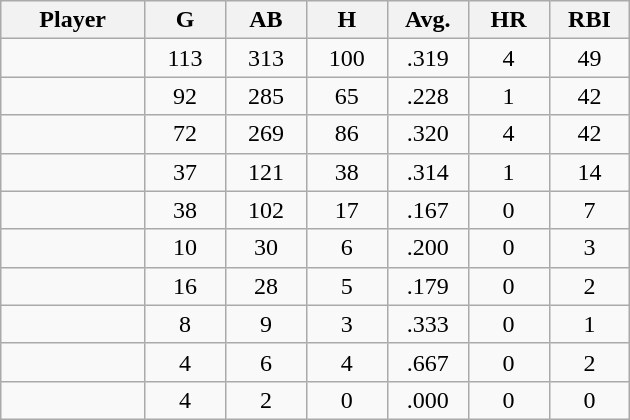<table class="wikitable sortable">
<tr>
<th bgcolor="#DDDDFF" width="16%">Player</th>
<th bgcolor="#DDDDFF" width="9%">G</th>
<th bgcolor="#DDDDFF" width="9%">AB</th>
<th bgcolor="#DDDDFF" width="9%">H</th>
<th bgcolor="#DDDDFF" width="9%">Avg.</th>
<th bgcolor="#DDDDFF" width="9%">HR</th>
<th bgcolor="#DDDDFF" width="9%">RBI</th>
</tr>
<tr align="center">
<td></td>
<td>113</td>
<td>313</td>
<td>100</td>
<td>.319</td>
<td>4</td>
<td>49</td>
</tr>
<tr align="center">
<td></td>
<td>92</td>
<td>285</td>
<td>65</td>
<td>.228</td>
<td>1</td>
<td>42</td>
</tr>
<tr align="center">
<td></td>
<td>72</td>
<td>269</td>
<td>86</td>
<td>.320</td>
<td>4</td>
<td>42</td>
</tr>
<tr align="center">
<td></td>
<td>37</td>
<td>121</td>
<td>38</td>
<td>.314</td>
<td>1</td>
<td>14</td>
</tr>
<tr align="center">
<td></td>
<td>38</td>
<td>102</td>
<td>17</td>
<td>.167</td>
<td>0</td>
<td>7</td>
</tr>
<tr align="center">
<td></td>
<td>10</td>
<td>30</td>
<td>6</td>
<td>.200</td>
<td>0</td>
<td>3</td>
</tr>
<tr align="center">
<td></td>
<td>16</td>
<td>28</td>
<td>5</td>
<td>.179</td>
<td>0</td>
<td>2</td>
</tr>
<tr align="center">
<td></td>
<td>8</td>
<td>9</td>
<td>3</td>
<td>.333</td>
<td>0</td>
<td>1</td>
</tr>
<tr align="center">
<td></td>
<td>4</td>
<td>6</td>
<td>4</td>
<td>.667</td>
<td>0</td>
<td>2</td>
</tr>
<tr align="center">
<td></td>
<td>4</td>
<td>2</td>
<td>0</td>
<td>.000</td>
<td>0</td>
<td>0</td>
</tr>
</table>
